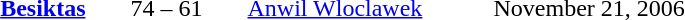<table style="text-align:center">
<tr>
<th width=160></th>
<th width=100></th>
<th width=160></th>
<th width=200></th>
</tr>
<tr>
<td align=right><strong><a href='#'>Besiktas</a></strong> </td>
<td>74 – 61</td>
<td align=left> <a href='#'>Anwil Wloclawek</a></td>
<td align=left>November 21, 2006</td>
</tr>
</table>
